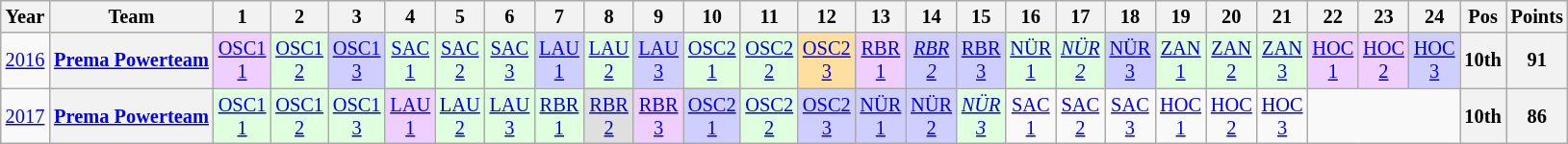<table class="wikitable" style="text-align:center; font-size:85%">
<tr>
<th>Year</th>
<th>Team</th>
<th>1</th>
<th>2</th>
<th>3</th>
<th>4</th>
<th>5</th>
<th>6</th>
<th>7</th>
<th>8</th>
<th>9</th>
<th>10</th>
<th>11</th>
<th>12</th>
<th>13</th>
<th>14</th>
<th>15</th>
<th>16</th>
<th>17</th>
<th>18</th>
<th>19</th>
<th>20</th>
<th>21</th>
<th>22</th>
<th>23</th>
<th>24</th>
<th>Pos</th>
<th>Points</th>
</tr>
<tr>
<td><a href='#'>2016</a></td>
<th nowrap><a href='#'>Prema Powerteam</a></th>
<td style="background:#EFCFFF;"><a href='#'>OSC1<br>1</a><br></td>
<td style="background:#DFFFDF;"><a href='#'>OSC1<br>2</a><br></td>
<td style="background:#CFCFFF;"><a href='#'>OSC1<br>3</a><br></td>
<td style="background:#DFFFDF;"><a href='#'>SAC<br>1</a><br></td>
<td style="background:#DFFFDF;"><a href='#'>SAC<br>2</a><br></td>
<td style="background:#DFFFDF;"><a href='#'>SAC<br>3</a><br></td>
<td style="background:#CFCFFF;"><a href='#'>LAU<br>1</a><br></td>
<td style="background:#DFFFDF;"><a href='#'>LAU<br>2</a><br></td>
<td style="background:#CFCFFF;"><a href='#'>LAU<br>3</a><br></td>
<td style="background:#DFFFDF;"><a href='#'>OSC2<br>1</a><br></td>
<td style="background:#DFFFDF;"><a href='#'>OSC2<br>2</a><br></td>
<td style="background:#FFDF9F;"><a href='#'>OSC2<br>3</a><br></td>
<td style="background:#EFCFFF;"><a href='#'>RBR<br>1</a><br></td>
<td style="background:#CFCFFF;"><em><a href='#'>RBR<br>2</a></em><br></td>
<td style="background:#CFCFFF;"><a href='#'>RBR<br>3</a><br></td>
<td style="background:#DFFFDF;"><a href='#'>NÜR<br>1</a><br></td>
<td style="background:#DFFFDF;"><em><a href='#'>NÜR<br>2</a></em><br></td>
<td style="background:#CFCFFF;"><a href='#'>NÜR<br>3</a><br></td>
<td style="background:#DFFFDF;"><a href='#'>ZAN<br>1</a><br></td>
<td style="background:#DFFFDF;"><a href='#'>ZAN<br>2</a><br></td>
<td style="background:#DFFFDF;"><a href='#'>ZAN<br>3</a><br></td>
<td style="background:#EFCFFF;"><a href='#'>HOC<br>1</a><br></td>
<td style="background:#EFCFFF;"><a href='#'>HOC<br>2</a><br></td>
<td style="background:#CFCFFF;"><a href='#'>HOC<br>3</a><br></td>
<th>10th</th>
<th>91</th>
</tr>
<tr>
<td><a href='#'>2017</a></td>
<th nowrap><a href='#'>Prema Powerteam</a></th>
<td style="background:#DFFFDF;"><a href='#'>OSC1<br>1</a><br></td>
<td style="background:#DFFFDF;"><a href='#'>OSC1<br>2</a><br></td>
<td style="background:#DFFFDF;"><a href='#'>OSC1<br>3</a><br></td>
<td style="background:#EFCFFF;"><a href='#'>LAU<br>1</a><br></td>
<td style="background:#DFFFDF;"><a href='#'>LAU<br>2</a><br></td>
<td style="background:#DFFFDF;"><a href='#'>LAU<br>3</a><br></td>
<td style="background:#DFFFDF;"><a href='#'>RBR<br>1</a><br></td>
<td style="background:#DFDFDF;"><a href='#'>RBR<br>2</a><br></td>
<td style="background:#EFCFFF;"><a href='#'>RBR<br>3</a><br></td>
<td style="background:#CFCFFF;"><a href='#'>OSC2<br>1</a><br></td>
<td style="background:#DFFFDF;"><a href='#'>OSC2<br>2</a><br></td>
<td style="background:#CFCFFF;"><a href='#'>OSC2<br>3</a><br></td>
<td style="background:#CFCFFF;"><a href='#'>NÜR<br>1</a><br></td>
<td style="background:#CFCFFF;"><a href='#'>NÜR<br>2</a><br></td>
<td style="background:#DFFFDF;"><em><a href='#'>NÜR<br>3</a></em><br></td>
<td><a href='#'>SAC<br>1</a></td>
<td><a href='#'>SAC<br>2</a></td>
<td><a href='#'>SAC<br>3</a></td>
<td><a href='#'>HOC<br>1</a></td>
<td><a href='#'>HOC<br>2</a></td>
<td><a href='#'>HOC<br>3</a></td>
<td colspan=3></td>
<th>10th</th>
<th>86</th>
</tr>
</table>
